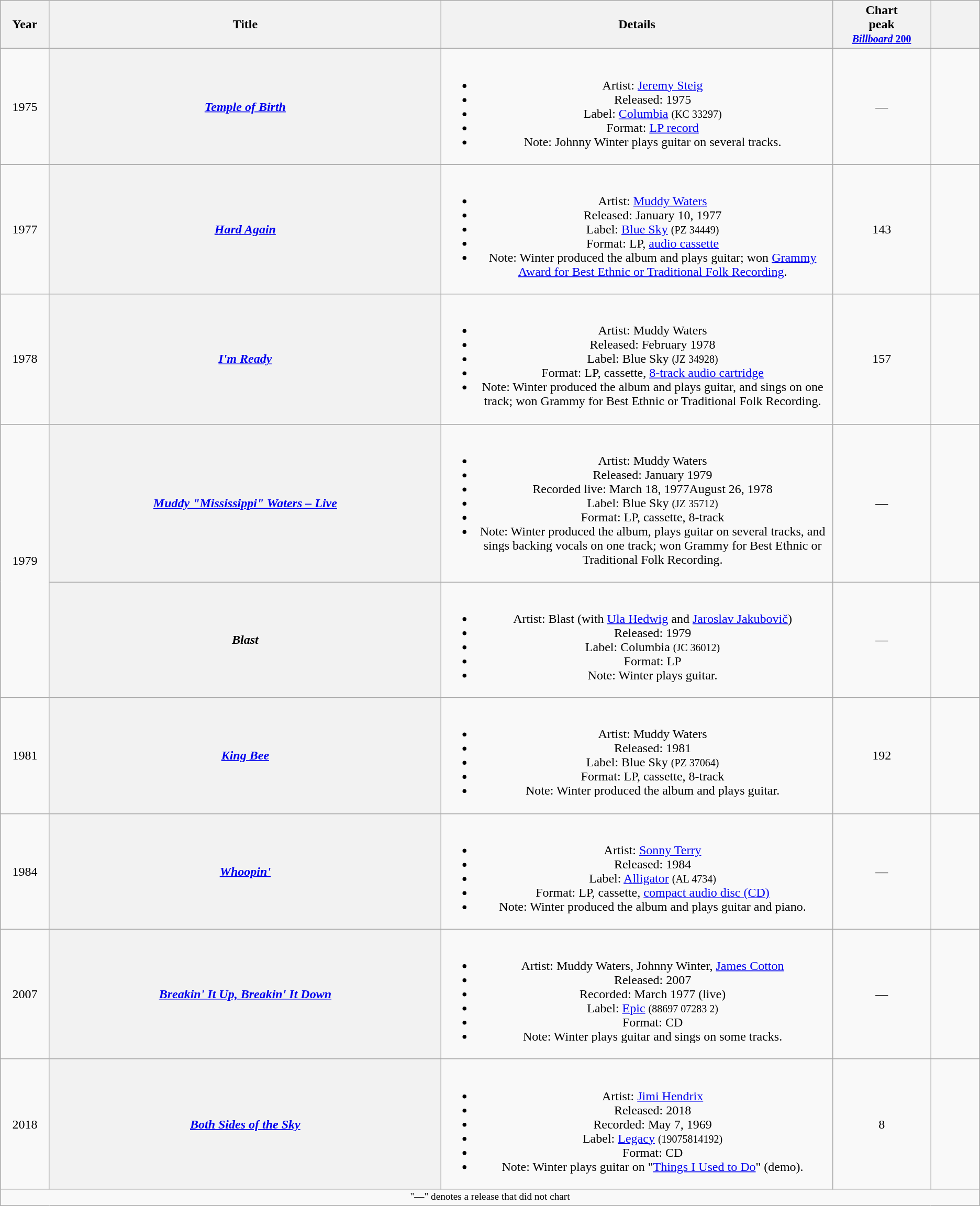<table class="wikitable plainrowheaders" style="text-align:center;">
<tr>
<th scope="col" width=5%>Year</th>
<th scope="col" width=40%>Title</th>
<th scope="col" width=40%>Details</th>
<th scope="col" width=10%>Chart<br>peak<br><small><a href='#'><em>Billboard</em> 200</a></small></th>
<th scope="col" width=5%></th>
</tr>
<tr>
<td>1975</td>
<th scope="row"><em><a href='#'>Temple of Birth</a></em></th>
<td><br><ul><li>Artist: <a href='#'>Jeremy Steig</a></li><li>Released: 1975</li><li>Label: <a href='#'>Columbia</a> <small>(KC 33297)</small></li><li>Format: <a href='#'>LP record</a></li><li>Note: Johnny Winter plays guitar on several tracks.</li></ul></td>
<td>—</td>
<td></td>
</tr>
<tr>
<td>1977</td>
<th scope="row"><em><a href='#'>Hard Again</a></em></th>
<td><br><ul><li>Artist: <a href='#'>Muddy Waters</a></li><li>Released: January 10, 1977</li><li>Label: <a href='#'>Blue Sky</a> <small>(PZ 34449)</small></li><li>Format: LP, <a href='#'>audio cassette</a></li><li>Note: Winter produced the album and plays guitar; won <a href='#'>Grammy Award for Best Ethnic or Traditional Folk Recording</a>.</li></ul></td>
<td>143</td>
<td><br></td>
</tr>
<tr>
<td>1978</td>
<th scope="row"><em><a href='#'>I'm Ready</a></em></th>
<td><br><ul><li>Artist: Muddy Waters</li><li>Released: February 1978</li><li>Label: Blue Sky <small>(JZ 34928)</small></li><li>Format: LP, cassette, <a href='#'>8-track audio cartridge</a></li><li>Note: Winter produced the album and plays guitar, and sings on one track; won Grammy for Best Ethnic or Traditional Folk Recording.</li></ul></td>
<td>157</td>
<td><br></td>
</tr>
<tr>
<td rowspan="2">1979</td>
<th scope="row"><em><a href='#'>Muddy "Mississippi" Waters – Live</a></em></th>
<td><br><ul><li>Artist: Muddy Waters</li><li>Released: January 1979</li><li>Recorded live: March 18, 1977August 26, 1978</li><li>Label: Blue Sky <small>(JZ 35712)</small></li><li>Format: LP, cassette, 8-track</li><li>Note: Winter produced the album, plays guitar on several tracks, and sings backing vocals on one track; won Grammy for Best Ethnic or Traditional Folk Recording.</li></ul></td>
<td>—</td>
<td></td>
</tr>
<tr>
<th scope="row"><em>Blast</em></th>
<td><br><ul><li>Artist: Blast (with <a href='#'>Ula Hedwig</a> and <a href='#'>Jaroslav Jakubovič</a>)</li><li>Released: 1979</li><li>Label: Columbia <small>(JC 36012)</small></li><li>Format: LP</li><li>Note: Winter plays guitar.</li></ul></td>
<td>—</td>
<td></td>
</tr>
<tr>
<td>1981</td>
<th scope="row"><em><a href='#'>King Bee</a></em></th>
<td><br><ul><li>Artist: Muddy Waters</li><li>Released: 1981</li><li>Label: Blue Sky <small>(PZ 37064)</small></li><li>Format: LP, cassette, 8-track</li><li>Note: Winter produced the album and plays guitar.</li></ul></td>
<td>192</td>
<td></td>
</tr>
<tr>
<td>1984</td>
<th scope="row"><em><a href='#'>Whoopin'</a></em></th>
<td><br><ul><li>Artist: <a href='#'>Sonny Terry</a></li><li>Released: 1984</li><li>Label: <a href='#'>Alligator</a> <small>(AL 4734)</small></li><li>Format: LP, cassette, <a href='#'>compact audio disc (CD)</a></li><li>Note: Winter produced the album and plays guitar and piano.</li></ul></td>
<td>—</td>
<td></td>
</tr>
<tr>
<td>2007</td>
<th scope="row"><em><a href='#'>Breakin' It Up, Breakin' It Down</a></em></th>
<td><br><ul><li>Artist:  Muddy Waters, Johnny Winter, <a href='#'>James Cotton</a></li><li>Released: 2007</li><li>Recorded: March 1977 (live)</li><li>Label: <a href='#'>Epic</a> <small>(88697 07283 2)</small></li><li>Format: CD</li><li>Note: Winter plays guitar and sings on some tracks.</li></ul></td>
<td>—</td>
<td></td>
</tr>
<tr>
<td>2018</td>
<th scope="row"><em><a href='#'>Both Sides of the Sky</a></em></th>
<td><br><ul><li>Artist: <a href='#'>Jimi Hendrix</a></li><li>Released: 2018</li><li>Recorded: May 7, 1969</li><li>Label: <a href='#'>Legacy</a> <small>(19075814192)</small></li><li>Format: CD</li><li>Note: Winter plays guitar on "<a href='#'>Things I Used to Do</a>" (demo).</li></ul></td>
<td>8</td>
<td><br></td>
</tr>
<tr>
<td align="center" colspan="5" style="font-size: 80%">"—" denotes a release that did not chart</td>
</tr>
</table>
